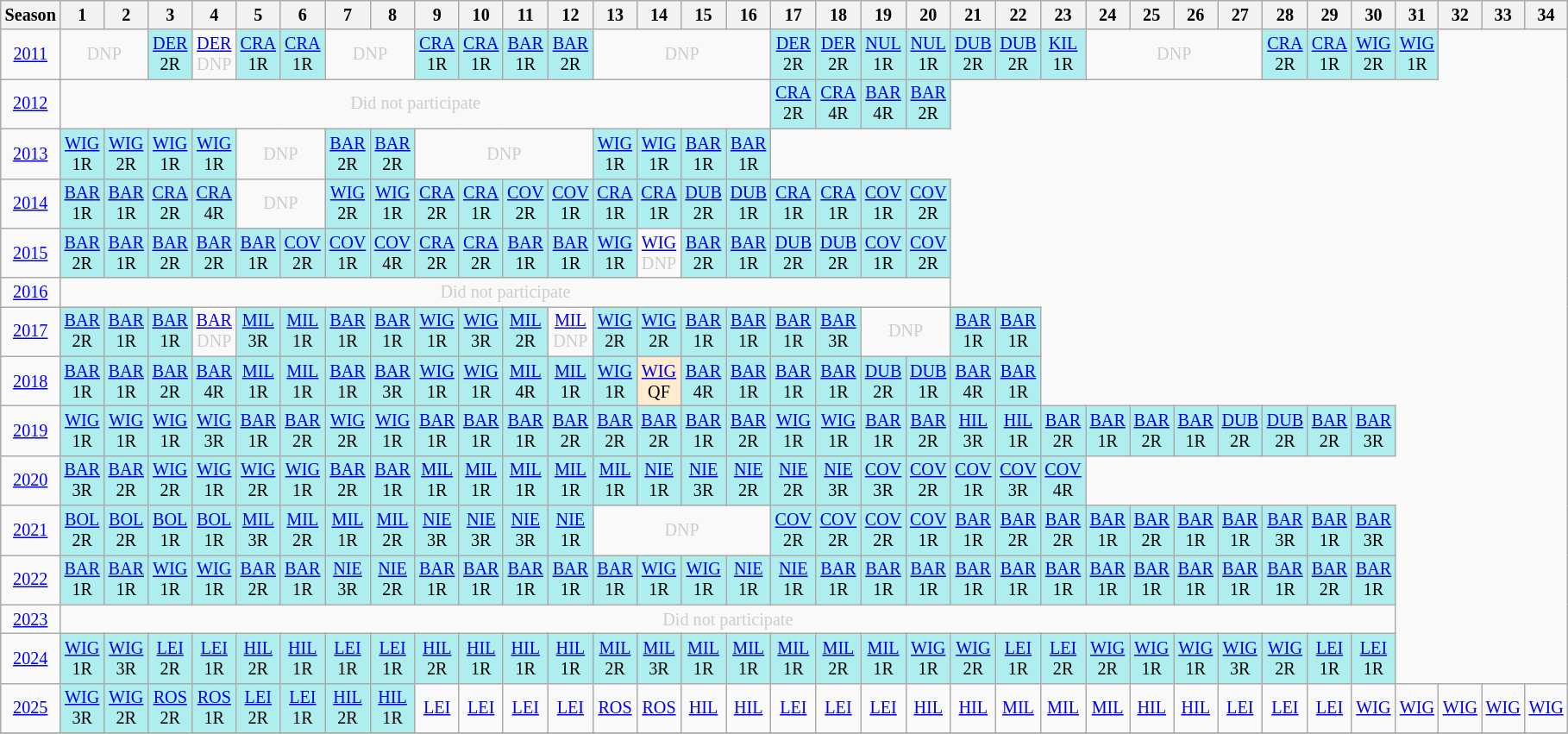<table class="wikitable" style="width:20%; margin:0; font-size:84%">
<tr>
<th>Season</th>
<th>1</th>
<th>2</th>
<th>3</th>
<th>4</th>
<th>5</th>
<th>6</th>
<th>7</th>
<th>8</th>
<th>9</th>
<th>10</th>
<th>11</th>
<th>12</th>
<th>13</th>
<th>14</th>
<th>15</th>
<th>16</th>
<th>17</th>
<th>18</th>
<th>19</th>
<th>20</th>
<th>21</th>
<th>22</th>
<th>23</th>
<th>24</th>
<th>25</th>
<th>26</th>
<th>27</th>
<th>28</th>
<th>29</th>
<th>30</th>
<th>31</th>
<th>32</th>
<th>33</th>
<th>34</th>
</tr>
<tr>
<td style="text-align:center;"background:#efefef;"><a href='#'>2011</a><br></td>
<td colspan="2" style="text-align:center; color:#ccc;">DNP</td>
<td style="text-align:center; background:#afeeee;"><a href='#'>DER</a><br>2R</td>
<td style="text-align:center; color:#ccc;"><a href='#'>DER</a><br>DNP</td>
<td style="text-align:center; background:#afeeee;"><a href='#'>CRA</a><br>1R</td>
<td style="text-align:center; background:#afeeee;"><a href='#'>CRA</a><br>1R</td>
<td colspan="2" style="text-align:center; color:#ccc;">DNP</td>
<td style="text-align:center; background:#afeeee;"><a href='#'>CRA</a><br>1R</td>
<td style="text-align:center; background:#afeeee;"><a href='#'>CRA</a><br>1R</td>
<td style="text-align:center; background:#afeeee;"><a href='#'>BAR</a><br>1R</td>
<td style="text-align:center; background:#afeeee;"><a href='#'>BAR</a><br>2R</td>
<td colspan="4" style="text-align:center; color:#ccc;">DNP</td>
<td style="text-align:center; background:#afeeee;"><a href='#'>DER</a><br>2R</td>
<td style="text-align:center; background:#afeeee;"><a href='#'>DER</a><br>2R</td>
<td style="text-align:center; background:#afeeee;"><a href='#'>NUL</a><br>1R</td>
<td style="text-align:center; background:#afeeee;"><a href='#'>NUL</a><br>1R</td>
<td style="text-align:center; background:#afeeee;"><a href='#'>DUB</a><br>2R</td>
<td style="text-align:center; background:#afeeee;"><a href='#'>DUB</a><br>2R</td>
<td style="text-align:center; background:#afeeee;"><a href='#'>KIL</a><br>1R</td>
<td colspan="4" style="text-align:center; color:#ccc;">DNP</td>
<td style="text-align:center; background:#afeeee;"><a href='#'>CRA</a><br>2R</td>
<td style="text-align:center; background:#afeeee;"><a href='#'>CRA</a><br>1R</td>
<td style="text-align:center; background:#afeeee;"><a href='#'>WIG</a><br>2R</td>
<td style="text-align:center; background:#afeeee;"><a href='#'>WIG</a><br>1R</td>
</tr>
<tr>
<td style="text-align:center;"background:#efefef;"><a href='#'>2012</a><br></td>
<td colspan="16" style="text-align:center; color:#ccc;">Did not participate</td>
<td style="text-align:center; background:#afeeee;"><a href='#'>CRA</a><br>2R</td>
<td style="text-align:center; background:#afeeee;"><a href='#'>CRA</a><br>4R</td>
<td style="text-align:center; background:#afeeee;"><a href='#'>BAR</a><br>4R</td>
<td style="text-align:center; background:#afeeee;"><a href='#'>BAR</a><br>2R</td>
</tr>
<tr>
<td style="text-align:center;"background:#efefef;"><a href='#'>2013</a> <br></td>
<td style="text-align:center; background:#afeeee;"><a href='#'>WIG</a><br>1R</td>
<td style="text-align:center; background:#afeeee;"><a href='#'>WIG</a><br>2R</td>
<td style="text-align:center; background:#afeeee;"><a href='#'>WIG</a><br>1R</td>
<td style="text-align:center; background:#afeeee;"><a href='#'>WIG</a><br>1R</td>
<td colspan="2" style="text-align:center; color:#ccc;">DNP</td>
<td style="text-align:center; background:#afeeee;"><a href='#'>BAR</a><br>2R</td>
<td style="text-align:center; background:#afeeee;"><a href='#'>BAR</a><br>2R</td>
<td colspan="4" style="text-align:center; color:#ccc;">DNP</td>
<td style="text-align:center; background:#afeeee;"><a href='#'>WIG</a><br>1R</td>
<td style="text-align:center; background:#afeeee;"><a href='#'>WIG</a><br>1R</td>
<td style="text-align:center; background:#afeeee;"><a href='#'>BAR</a><br>1R</td>
<td style="text-align:center; background:#afeeee;"><a href='#'>BAR</a><br>1R</td>
</tr>
<tr>
<td style="text-align:center;"background:#efefef;"><a href='#'>2014</a></td>
<td style="text-align:center; background:#afeeee;"><a href='#'>BAR</a><br>1R</td>
<td style="text-align:center; background:#afeeee;"><a href='#'>BAR</a><br>1R</td>
<td style="text-align:center; background:#afeeee;"><a href='#'>CRA</a><br>2R</td>
<td style="text-align:center; background:#afeeee;"><a href='#'>CRA</a><br>4R</td>
<td colspan="2" style="text-align:center; color:#ccc;">DNP</td>
<td style="text-align:center; background:#afeeee;"><a href='#'>WIG</a><br>2R</td>
<td style="text-align:center; background:#afeeee;"><a href='#'>WIG</a><br>1R</td>
<td style="text-align:center; background:#afeeee;"><a href='#'>CRA</a><br>2R</td>
<td style="text-align:center; background:#afeeee;"><a href='#'>CRA</a><br>1R</td>
<td style="text-align:center; background:#afeeee;"><a href='#'>COV</a><br>2R</td>
<td style="text-align:center; background:#afeeee;"><a href='#'>COV</a><br>1R</td>
<td style="text-align:center; background:#afeeee;"><a href='#'>CRA</a><br>1R</td>
<td style="text-align:center; background:#afeeee;"><a href='#'>CRA</a><br>1R</td>
<td style="text-align:center; background:#afeeee;"><a href='#'>DUB</a><br>2R</td>
<td style="text-align:center; background:#afeeee;"><a href='#'>DUB</a><br>1R</td>
<td style="text-align:center; background:#afeeee;"><a href='#'>CRA</a><br>1R</td>
<td style="text-align:center; background:#afeeee;"><a href='#'>CRA</a><br>1R</td>
<td style="text-align:center; background:#afeeee;"><a href='#'>COV</a><br>1R</td>
<td style="text-align:center; background:#afeeee;"><a href='#'>COV</a><br>2R</td>
</tr>
<tr>
<td style="text-align:center;"background:#efefef;"><a href='#'>2015</a></td>
<td style="text-align:center; background:#afeeee;"><a href='#'>BAR</a><br>2R</td>
<td style="text-align:center; background:#afeeee;"><a href='#'>BAR</a><br>1R</td>
<td style="text-align:center; background:#afeeee;"><a href='#'>BAR</a><br>2R</td>
<td style="text-align:center; background:#afeeee;"><a href='#'>BAR</a><br>2R</td>
<td style="text-align:center; background:#afeeee;"><a href='#'>BAR</a><br>1R</td>
<td style="text-align:center; background:#afeeee;"><a href='#'>COV</a><br>2R</td>
<td style="text-align:center; background:#afeeee;"><a href='#'>COV</a><br>1R</td>
<td style="text-align:center; background:#afeeee;"><a href='#'>COV</a><br>4R</td>
<td style="text-align:center; background:#afeeee;"><a href='#'>CRA</a><br>2R</td>
<td style="text-align:center; background:#afeeee;"><a href='#'>CRA</a><br>2R</td>
<td style="text-align:center; background:#afeeee;"><a href='#'>BAR</a><br>1R</td>
<td style="text-align:center; background:#afeeee;"><a href='#'>BAR</a><br>1R</td>
<td style="text-align:center; background:#afeeee;"><a href='#'>WIG</a><br>1R</td>
<td style="text-align:center; color:#ccc;"><a href='#'>WIG</a><br>DNP</td>
<td style="text-align:center; background:#afeeee;"><a href='#'>BAR</a><br>2R</td>
<td style="text-align:center; background:#afeeee;"><a href='#'>BAR</a><br>1R</td>
<td style="text-align:center; background:#afeeee;"><a href='#'>DUB</a><br>2R</td>
<td style="text-align:center; background:#afeeee;"><a href='#'>DUB</a><br>2R</td>
<td style="text-align:center; background:#afeeee;"><a href='#'>COV</a><br>1R</td>
<td style="text-align:center; background:#afeeee;"><a href='#'>COV</a><br>2R</td>
</tr>
<tr>
<td style="text-align:center;"background:#efefef;"><a href='#'>2016</a><br></td>
<td colspan="20" style="text-align:center; color:#ccc;">Did not participate</td>
</tr>
<tr>
<td style="text-align:center;"background:#efefef;"><a href='#'>2017</a><br></td>
<td style="text-align:center; background:#afeeee;"><a href='#'>BAR</a><br>2R</td>
<td style="text-align:center; background:#afeeee;"><a href='#'>BAR</a><br>1R</td>
<td style="text-align:center; background:#afeeee;"><a href='#'>BAR</a><br>1R</td>
<td style="text-align:center; color:#ccc;"><a href='#'>BAR</a><br>DNP</td>
<td style="text-align:center; background:#afeeee;"><a href='#'>MIL</a><br>3R</td>
<td style="text-align:center; background:#afeeee;"><a href='#'>MIL</a><br>1R</td>
<td style="text-align:center; background:#afeeee;"><a href='#'>BAR</a><br>1R</td>
<td style="text-align:center; background:#afeeee;"><a href='#'>BAR</a><br>1R</td>
<td style="text-align:center; background:#afeeee;"><a href='#'>WIG</a><br>1R</td>
<td style="text-align:center; background:#afeeee;"><a href='#'>WIG</a><br>3R</td>
<td style="text-align:center; background:#afeeee;"><a href='#'>MIL</a><br>2R</td>
<td style="text-align:center; color:#ccc;"><a href='#'>MIL</a><br>DNP</td>
<td style="text-align:center; background:#afeeee;"><a href='#'>WIG</a><br>2R</td>
<td style="text-align:center; background:#afeeee;"><a href='#'>WIG</a><br>2R</td>
<td style="text-align:center; background:#afeeee;"><a href='#'>BAR</a><br>1R</td>
<td style="text-align:center; background:#afeeee;"><a href='#'>BAR</a><br>1R</td>
<td style="text-align:center; background:#afeeee;"><a href='#'>BAR</a><br>1R</td>
<td style="text-align:center; background:#afeeee;"><a href='#'>BAR</a><br>3R</td>
<td colspan="2" style="text-align:center; color:#ccc;">DNP</td>
<td style="text-align:center; background:#afeeee;"><a href='#'>BAR</a><br>1R</td>
<td style="text-align:center; background:#afeeee;"><a href='#'>BAR</a><br>1R</td>
</tr>
<tr>
<td style="text-align:center;"background:#efefef;"><a href='#'>2018</a></td>
<td style="text-align:center; background:#afeeee;"><a href='#'>BAR</a><br>1R</td>
<td style="text-align:center; background:#afeeee;"><a href='#'>BAR</a><br>1R</td>
<td style="text-align:center; background:#afeeee;"><a href='#'>BAR</a><br>2R</td>
<td style="text-align:center; background:#afeeee;"><a href='#'>BAR</a><br>4R</td>
<td style="text-align:center; background:#afeeee;"><a href='#'>MIL</a><br>1R</td>
<td style="text-align:center; background:#afeeee;"><a href='#'>MIL</a><br>1R</td>
<td style="text-align:center; background:#afeeee;"><a href='#'>BAR</a><br>1R</td>
<td style="text-align:center; background:#afeeee;"><a href='#'>BAR</a><br>3R</td>
<td style="text-align:center; background:#afeeee;"><a href='#'>WIG</a><br>1R</td>
<td style="text-align:center; background:#afeeee;"><a href='#'>WIG</a><br>1R</td>
<td style="text-align:center; background:#afeeee;"><a href='#'>MIL</a><br>4R</td>
<td style="text-align:center; background:#afeeee;"><a href='#'>MIL</a><br>1R</td>
<td style="text-align:center; background:#afeeee;"><a href='#'>WIG</a><br>1R</td>
<td style="text-align:center; background:#ffebcd;"><a href='#'>WIG</a><br>QF</td>
<td style="text-align:center; background:#afeeee;"><a href='#'>BAR</a><br>4R</td>
<td style="text-align:center; background:#afeeee;"><a href='#'>BAR</a><br>1R</td>
<td style="text-align:center; background:#afeeee;"><a href='#'>BAR</a><br>1R</td>
<td style="text-align:center; background:#afeeee;"><a href='#'>BAR</a><br>1R</td>
<td style="text-align:center; background:#afeeee;"><a href='#'>DUB</a><br>2R</td>
<td style="text-align:center; background:#afeeee;"><a href='#'>DUB</a><br>1R</td>
<td style="text-align:center; background:#afeeee;"><a href='#'>BAR</a><br>4R</td>
<td style="text-align:center; background:#afeeee;"><a href='#'>BAR</a><br>1R</td>
</tr>
<tr>
<td style="text-align:center;"background:#efefef;"><a href='#'>2019</a></td>
<td style="text-align:center; background:#afeeee;"><a href='#'>WIG</a><br>1R</td>
<td style="text-align:center; background:#afeeee;"><a href='#'>WIG</a><br>1R</td>
<td style="text-align:center; background:#afeeee;"><a href='#'>WIG</a><br>1R</td>
<td style="text-align:center; background:#afeeee;"><a href='#'>WIG</a><br>3R</td>
<td style="text-align:center; background:#afeeee;"><a href='#'>BAR</a><br>1R</td>
<td style="text-align:center; background:#afeeee;"><a href='#'>BAR</a><br>2R</td>
<td style="text-align:center; background:#afeeee;"><a href='#'>WIG</a><br>2R</td>
<td style="text-align:center; background:#afeeee;"><a href='#'>WIG</a><br>1R</td>
<td style="text-align:center; background:#afeeee;"><a href='#'>BAR</a><br>1R</td>
<td style="text-align:center; background:#afeeee;"><a href='#'>BAR</a><br>1R</td>
<td style="text-align:center; background:#afeeee;"><a href='#'>BAR</a><br>1R</td>
<td style="text-align:center; background:#afeeee;"><a href='#'>BAR</a><br>2R</td>
<td style="text-align:center; background:#afeeee;"><a href='#'>BAR</a><br>2R</td>
<td style="text-align:center; background:#afeeee;"><a href='#'>BAR</a><br>2R</td>
<td style="text-align:center; background:#afeeee;"><a href='#'>BAR</a><br>1R</td>
<td style="text-align:center; background:#afeeee;"><a href='#'>BAR</a><br>2R</td>
<td style="text-align:center; background:#afeeee;"><a href='#'>WIG</a><br>1R</td>
<td style="text-align:center; background:#afeeee;"><a href='#'>WIG</a><br>1R</td>
<td style="text-align:center; background:#afeeee;"><a href='#'>BAR</a><br>1R</td>
<td style="text-align:center; background:#afeeee;"><a href='#'>BAR</a><br>2R</td>
<td style="text-align:center; background:#afeeee;"><a href='#'>HIL</a><br>3R</td>
<td style="text-align:center; background:#afeeee;"><a href='#'>HIL</a><br>1R</td>
<td style="text-align:center; background:#afeeee;"><a href='#'>BAR</a><br>2R</td>
<td style="text-align:center; background:#afeeee;"><a href='#'>BAR</a><br>1R</td>
<td style="text-align:center; background:#afeeee;"><a href='#'>BAR</a><br>2R</td>
<td style="text-align:center; background:#afeeee;"><a href='#'>BAR</a><br>1R</td>
<td style="text-align:center; background:#afeeee;"><a href='#'>DUB</a><br>2R</td>
<td style="text-align:center; background:#afeeee;"><a href='#'>DUB</a><br>2R</td>
<td style="text-align:center; background:#afeeee;"><a href='#'>BAR</a><br>2R</td>
<td style="text-align:center; background:#afeeee;"><a href='#'>BAR</a><br>3R</td>
</tr>
<tr>
<td style="text-align:center;"background:#efefef;"><a href='#'>2020</a></td>
<td style="text-align:center; background:#afeeee;"><a href='#'>BAR</a><br>3R</td>
<td style="text-align:center; background:#afeeee;"><a href='#'>BAR</a><br>2R</td>
<td style="text-align:center; background:#afeeee;"><a href='#'>WIG</a><br>2R</td>
<td style="text-align:center; background:#afeeee;"><a href='#'>WIG</a><br>1R</td>
<td style="text-align:center; background:#afeeee;"><a href='#'>WIG</a><br>2R</td>
<td style="text-align:center; background:#afeeee;"><a href='#'>WIG</a><br>1R</td>
<td style="text-align:center; background:#afeeee;"><a href='#'>BAR</a><br>2R</td>
<td style="text-align:center; background:#afeeee;"><a href='#'>BAR</a><br>1R</td>
<td style="text-align:center; background:#afeeee;"><a href='#'>MIL</a><br>1R</td>
<td style="text-align:center; background:#afeeee;"><a href='#'>MIL</a><br>1R</td>
<td style="text-align:center; background:#afeeee;"><a href='#'>MIL</a><br>1R</td>
<td style="text-align:center; background:#afeeee;"><a href='#'>MIL</a><br>1R</td>
<td style="text-align:center; background:#afeeee;"><a href='#'>MIL</a><br>1R</td>
<td style="text-align:center; background:#afeeee;"><a href='#'>NIE</a><br>1R</td>
<td style="text-align:center; background:#afeeee;"><a href='#'>NIE</a><br>3R</td>
<td style="text-align:center; background:#afeeee;"><a href='#'>NIE</a><br>2R</td>
<td style="text-align:center; background:#afeeee;"><a href='#'>NIE</a><br>2R</td>
<td style="text-align:center; background:#afeeee;"><a href='#'>NIE</a><br>3R</td>
<td style="text-align:center; background:#afeeee;"><a href='#'>COV</a><br>3R</td>
<td style="text-align:center; background:#afeeee;"><a href='#'>COV</a><br>2R</td>
<td style="text-align:center; background:#afeeee;"><a href='#'>COV</a><br>1R</td>
<td style="text-align:center; background:#afeeee;"><a href='#'>COV</a><br>3R</td>
<td style="text-align:center; background:#afeeee;"><a href='#'>COV</a><br>4R</td>
</tr>
<tr>
<td style="text-align:center;"background:#efefef;"><a href='#'>2021</a></td>
<td style="text-align:center; background:#afeeee;"><a href='#'>BOL</a><br>2R</td>
<td style="text-align:center; background:#afeeee;"><a href='#'>BOL</a><br>2R</td>
<td style="text-align:center; background:#afeeee;"><a href='#'>BOL</a><br>1R</td>
<td style="text-align:center; background:#afeeee;"><a href='#'>BOL</a><br>1R</td>
<td style="text-align:center; background:#afeeee;"><a href='#'>MIL</a><br>3R</td>
<td style="text-align:center; background:#afeeee;"><a href='#'>MIL</a><br>2R</td>
<td style="text-align:center; background:#afeeee;"><a href='#'>MIL</a><br>1R</td>
<td style="text-align:center; background:#afeeee;"><a href='#'>MIL</a><br>2R</td>
<td style="text-align:center; background:#afeeee;"><a href='#'>NIE</a><br>3R</td>
<td style="text-align:center; background:#afeeee;"><a href='#'>NIE</a><br>3R</td>
<td style="text-align:center; background:#afeeee;"><a href='#'>NIE</a><br>3R</td>
<td style="text-align:center; background:#afeeee;"><a href='#'>NIE</a><br>1R</td>
<td colspan="4" style="text-align:center; color:#ccc;">DNP</td>
<td style="text-align:center; background:#afeeee;"><a href='#'>COV</a><br>2R</td>
<td style="text-align:center; background:#afeeee;"><a href='#'>COV</a><br>2R</td>
<td style="text-align:center; background:#afeeee;"><a href='#'>COV</a><br>2R</td>
<td style="text-align:center; background:#afeeee;"><a href='#'>COV</a><br>1R</td>
<td style="text-align:center; background:#afeeee;"><a href='#'>BAR</a><br>1R</td>
<td style="text-align:center; background:#afeeee;"><a href='#'>BAR</a><br>2R</td>
<td style="text-align:center; background:#afeeee;"><a href='#'>BAR</a><br>2R</td>
<td style="text-align:center; background:#afeeee;"><a href='#'>BAR</a><br>1R</td>
<td style="text-align:center; background:#afeeee;"><a href='#'>BAR</a><br>2R</td>
<td style="text-align:center; background:#afeeee;"><a href='#'>BAR</a><br>1R</td>
<td style="text-align:center; background:#afeeee;"><a href='#'>BAR</a><br>1R</td>
<td style="text-align:center; background:#afeeee;"><a href='#'>BAR</a><br>3R</td>
<td style="text-align:center; background:#afeeee;"><a href='#'>BAR</a><br>1R</td>
<td style="text-align:center; background:#afeeee;"><a href='#'>BAR</a><br>3R</td>
</tr>
<tr>
<td style="text-align:center;"background:#efefef;"><a href='#'>2022</a></td>
<td style="text-align:center; background:#afeeee;"><a href='#'>BAR</a><br>1R</td>
<td style="text-align:center; background:#afeeee;"><a href='#'>BAR</a><br>1R</td>
<td style="text-align:center; background:#afeeee;"><a href='#'>WIG</a><br>1R</td>
<td style="text-align:center; background:#afeeee;"><a href='#'>WIG</a><br>1R</td>
<td style="text-align:center; background:#afeeee;"><a href='#'>BAR</a><br>2R</td>
<td style="text-align:center; background:#afeeee;"><a href='#'>BAR</a><br>1R</td>
<td style="text-align:center; background:#afeeee;"><a href='#'>NIE</a><br>3R</td>
<td style="text-align:center; background:#afeeee;"><a href='#'>NIE</a><br>2R</td>
<td style="text-align:center; background:#afeeee;"><a href='#'>BAR</a><br>1R</td>
<td style="text-align:center; background:#afeeee;"><a href='#'>BAR</a><br>1R</td>
<td style="text-align:center; background:#afeeee;"><a href='#'>BAR</a><br>1R</td>
<td style="text-align:center; background:#afeeee;"><a href='#'>BAR</a><br>1R</td>
<td style="text-align:center; background:#afeeee;"><a href='#'>BAR</a><br>1R</td>
<td style="text-align:center; background:#afeeee;"><a href='#'>WIG</a><br>1R</td>
<td style="text-align:center; background:#afeeee;"><a href='#'>WIG</a><br>1R</td>
<td style="text-align:center; background:#afeeee;"><a href='#'>NIE</a><br>1R</td>
<td style="text-align:center; background:#afeeee;"><a href='#'>NIE</a><br>1R</td>
<td style="text-align:center; background:#afeeee;"><a href='#'>BAR</a><br>1R</td>
<td style="text-align:center; background:#afeeee;"><a href='#'>BAR</a><br>1R</td>
<td style="text-align:center; background:#afeeee;"><a href='#'>BAR</a><br>1R</td>
<td style="text-align:center; background:#afeeee;"><a href='#'>BAR</a><br>1R</td>
<td style="text-align:center; background:#afeeee;"><a href='#'>BAR</a><br>1R</td>
<td style="text-align:center; background:#afeeee;"><a href='#'>BAR</a><br>1R</td>
<td style="text-align:center; background:#afeeee;"><a href='#'>BAR</a><br>1R</td>
<td style="text-align:center; background:#afeeee;"><a href='#'>BAR</a><br>1R</td>
<td style="text-align:center; background:#afeeee;"><a href='#'>BAR</a><br>1R</td>
<td style="text-align:center; background:#afeeee;"><a href='#'>BAR</a><br>1R</td>
<td style="text-align:center; background:#afeeee;"><a href='#'>BAR</a><br>1R</td>
<td style="text-align:center; background:#afeeee;"><a href='#'>BAR</a><br>2R</td>
<td style="text-align:center; background:#afeeee;"><a href='#'>BAR</a><br>1R</td>
</tr>
<tr>
<td style="text-align:center;"background:#efefef;"><a href='#'>2023</a><br></td>
<td colspan="30" style="text-align:center; color:#ccc;">Did not participate</td>
</tr>
<tr>
<td style="text-align:center;"background:#efefef;"><a href='#'>2024</a></td>
<td style="text-align:center; background:#afeeee;"><a href='#'>WIG</a><br>1R</td>
<td style="text-align:center; background:#afeeee;"><a href='#'>WIG</a><br>3R</td>
<td style="text-align:center; background:#afeeee;"><a href='#'>LEI</a><br>2R</td>
<td style="text-align:center; background:#afeeee;"><a href='#'>LEI</a><br>1R</td>
<td style="text-align:center; background:#afeeee;"><a href='#'>HIL</a><br>2R</td>
<td style="text-align:center; background:#afeeee;"><a href='#'>HIL</a><br>1R</td>
<td style="text-align:center; background:#afeeee;"><a href='#'>LEI</a><br>1R</td>
<td style="text-align:center; background:#afeeee;"><a href='#'>LEI</a><br>1R</td>
<td style="text-align:center; background:#afeeee;"><a href='#'>HIL</a><br>2R</td>
<td style="text-align:center; background:#afeeee;"><a href='#'>HIL</a><br>1R</td>
<td style="text-align:center; background:#afeeee;"><a href='#'>HIL</a><br>1R</td>
<td style="text-align:center; background:#afeeee;"><a href='#'>HIL</a><br>1R</td>
<td style="text-align:center; background:#afeeee;"><a href='#'>MIL</a><br>2R</td>
<td style="text-align:center; background:#afeeee;"><a href='#'>MIL</a><br>3R</td>
<td style="text-align:center; background:#afeeee;"><a href='#'>MIL</a><br>1R</td>
<td style="text-align:center; background:#afeeee;"><a href='#'>MIL</a><br>1R</td>
<td style="text-align:center; background:#afeeee;"><a href='#'>MIL</a><br>1R</td>
<td style="text-align:center; background:#afeeee;"><a href='#'>MIL</a><br>2R</td>
<td style="text-align:center; background:#afeeee;"><a href='#'>MIL</a><br>1R</td>
<td style="text-align:center; background:#afeeee;"><a href='#'>WIG</a><br>1R</td>
<td style="text-align:center; background:#afeeee;"><a href='#'>WIG</a><br>2R</td>
<td style="text-align:center; background:#afeeee;"><a href='#'>LEI</a><br>1R</td>
<td style="text-align:center; background:#afeeee;"><a href='#'>LEI</a><br>2R</td>
<td style="text-align:center; background:#afeeee;"><a href='#'>WIG</a><br>2R</td>
<td style="text-align:center; background:#afeeee;"><a href='#'>WIG</a><br>1R</td>
<td style="text-align:center; background:#afeeee;"><a href='#'>WIG</a><br>1R</td>
<td style="text-align:center; background:#afeeee;"><a href='#'>WIG</a><br>3R</td>
<td style="text-align:center; background:#afeeee;"><a href='#'>WIG</a><br>2R</td>
<td style="text-align:center; background:#afeeee;"><a href='#'>LEI</a><br>1R</td>
<td style="text-align:center; background:#afeeee;"><a href='#'>LEI</a><br>1R</td>
</tr>
<tr>
<td style="text-align:center;"background:#efefef;"><a href='#'>2025</a></td>
<td style="text-align:center; background:#afeeee;"><a href='#'>WIG</a><br>3R</td>
<td style="text-align:center; background:#afeeee;"><a href='#'>WIG</a><br>2R</td>
<td style="text-align:center; background:#afeeee;"><a href='#'>ROS</a><br>2R</td>
<td style="text-align:center; background:#afeeee;"><a href='#'>ROS</a><br>1R</td>
<td style="text-align:center; background:#afeeee;"><a href='#'>LEI</a><br>2R</td>
<td style="text-align:center; background:#afeeee;"><a href='#'>LEI</a><br>1R</td>
<td style="text-align:center; background:#afeeee;"><a href='#'>HIL</a><br>2R</td>
<td style="text-align:center; background:#afeeee;"><a href='#'>HIL</a><br>1R</td>
<td style="text-align:center; background:#;"><a href='#'>LEI</a><br></td>
<td style="text-align:center; background:#;"><a href='#'>LEI</a><br></td>
<td style="text-align:center; background:#;"><a href='#'>LEI</a><br></td>
<td style="text-align:center; background:#;"><a href='#'>LEI</a><br></td>
<td style="text-align:center; background:#;"><a href='#'>ROS</a><br></td>
<td style="text-align:center; background:#;"><a href='#'>ROS</a><br></td>
<td style="text-align:center; background:#;"><a href='#'>HIL</a><br></td>
<td style="text-align:center; background:#;"><a href='#'>HIL</a><br></td>
<td style="text-align:center; background:#;"><a href='#'>LEI</a><br></td>
<td style="text-align:center; background:#;"><a href='#'>LEI</a><br></td>
<td style="text-align:center; background:#;"><a href='#'>LEI</a><br></td>
<td style="text-align:center; background:#;"><a href='#'>HIL</a><br></td>
<td style="text-align:center; background:#;"><a href='#'>HIL</a><br></td>
<td style="text-align:center; background:#;"><a href='#'>MIL</a><br></td>
<td style="text-align:center; background:#;"><a href='#'>MIL</a><br></td>
<td style="text-align:center; background:#;"><a href='#'>MIL</a><br></td>
<td style="text-align:center; background:#;"><a href='#'>HIL</a><br></td>
<td style="text-align:center; background:#;"><a href='#'>HIL</a><br></td>
<td style="text-align:center; background:#;"><a href='#'>LEI</a><br></td>
<td style="text-align:center; background:#;"><a href='#'>LEI</a><br></td>
<td style="text-align:center; background:#;"><a href='#'>LEI</a><br></td>
<td style="text-align:center; background:#;"><a href='#'>WIG</a><br></td>
<td style="text-align:center; background:#;"><a href='#'>WIG</a><br></td>
<td style="text-align:center; background:#;"><a href='#'>WIG</a><br></td>
<td style="text-align:center; background:#;"><a href='#'>WIG</a><br></td>
<td style="text-align:center; background:#;"><a href='#'>WIG</a><br></td>
</tr>
<tr>
</tr>
</table>
